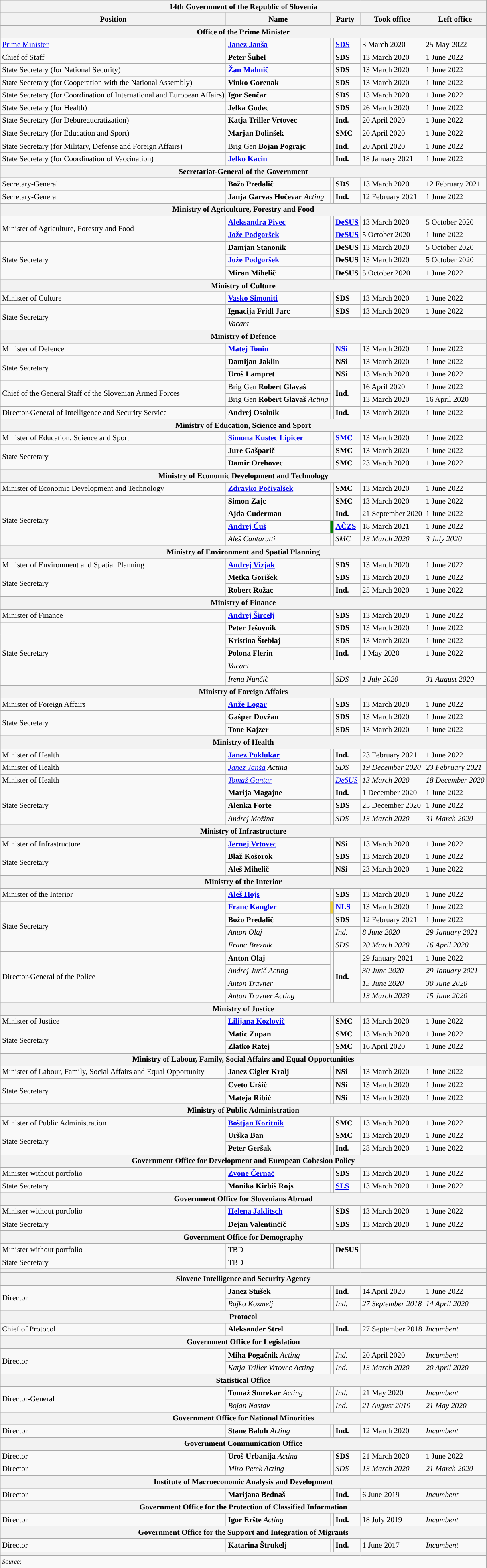<table class="wikitable" style="font-size:80%;">
<tr>
<th colspan="6">14th Government of the Republic of Slovenia</th>
</tr>
<tr>
<th>Position</th>
<th>Name</th>
<th colspan="2">Party</th>
<th>Took office</th>
<th>Left office</th>
</tr>
<tr>
<th colspan="6">Office of the Prime Minister</th>
</tr>
<tr>
<td><a href='#'>Prime Minister</a></td>
<td><strong><a href='#'>Janez Janša</a></strong></td>
<td style="background:"></td>
<td><strong><a href='#'>SDS</a></strong></td>
<td>3 March 2020</td>
<td>25 May 2022</td>
</tr>
<tr>
<td>Chief of Staff</td>
<td><strong>Peter Šuhel</strong></td>
<td style="background:"></td>
<td><strong>SDS</strong></td>
<td>13 March 2020</td>
<td>1 June 2022</td>
</tr>
<tr>
<td>State Secretary (for National Security)</td>
<td><strong><a href='#'>Žan Mahnič</a></strong></td>
<td style="background:"></td>
<td><strong>SDS</strong></td>
<td>13 March 2020</td>
<td>1 June 2022</td>
</tr>
<tr>
<td>State Secretary (for Cooperation with the National Assembly)</td>
<td><strong>Vinko Gorenak</strong></td>
<td style="background:"></td>
<td><strong>SDS</strong></td>
<td>13 March 2020</td>
<td>1 June 2022</td>
</tr>
<tr>
<td>State Secretary (for Coordination of International and European Affairs)</td>
<td><strong>Igor Senčar</strong></td>
<td style="background:"></td>
<td><strong>SDS</strong></td>
<td>13 March 2020</td>
<td>1 June 2022</td>
</tr>
<tr>
<td>State Secretary (for Health)</td>
<td><strong>Jelka Godec</strong></td>
<td style="background:"></td>
<td><strong>SDS</strong></td>
<td>26 March 2020</td>
<td>1 June 2022</td>
</tr>
<tr>
<td>State Secretary (for Debureaucratization)</td>
<td><strong>Katja Triller Vrtovec</strong></td>
<td></td>
<td><strong>Ind.</strong></td>
<td>20 April 2020</td>
<td>1 June 2022</td>
</tr>
<tr>
<td>State Secretary (for Education and Sport)</td>
<td><strong>Marjan Dolinšek</strong></td>
<td style="background:"></td>
<td><strong>SMC</strong></td>
<td>20 April 2020</td>
<td>1 June 2022</td>
</tr>
<tr>
<td>State Secretary (for Military, Defense and Foreign Affairs)</td>
<td>Brig Gen <strong>Bojan Pograjc</strong></td>
<td></td>
<td><strong>Ind.</strong></td>
<td>20 April 2020</td>
<td>1 June 2022</td>
</tr>
<tr>
<td>State Secretary (for Coordination of Vaccination)</td>
<td><strong><a href='#'>Jelko Kacin</a></strong></td>
<td></td>
<td><strong>Ind.</strong></td>
<td>18 January 2021</td>
<td>1 June 2022</td>
</tr>
<tr>
<th colspan="6">Secretariat-General of the Government</th>
</tr>
<tr>
<td>Secretary-General</td>
<td><strong>Božo Predalič</strong></td>
<td style="background:"></td>
<td><strong>SDS</strong></td>
<td>13 March 2020</td>
<td>12 February 2021</td>
</tr>
<tr>
<td>Secretary-General</td>
<td><strong>Janja Garvas Hočevar</strong> <em>Acting</em></td>
<td></td>
<td><strong>Ind.</strong></td>
<td>12 February 2021</td>
<td>1 June 2022</td>
</tr>
<tr>
<th colspan="6">Ministry of Agriculture, Forestry and Food</th>
</tr>
<tr>
<td rowspan="2">Minister of Agriculture, Forestry and Food</td>
<td><strong><a href='#'>Aleksandra Pivec</a></strong></td>
<td style="background:"></td>
<td><strong><a href='#'>DeSUS</a></strong></td>
<td>13 March 2020</td>
<td>5 October 2020</td>
</tr>
<tr>
<td><strong><a href='#'>Jože Podgoršek</a></strong></td>
<td style="background:"></td>
<td><strong><a href='#'>DeSUS</a></strong></td>
<td>5 October 2020</td>
<td>1 June 2022</td>
</tr>
<tr>
<td rowspan="3">State Secretary</td>
<td><strong>Damjan Stanonik</strong></td>
<td style="background:"></td>
<td><strong>DeSUS</strong></td>
<td>13 March 2020</td>
<td>5 October 2020</td>
</tr>
<tr>
<td><strong><a href='#'>Jože Podgoršek</a></strong></td>
<td style="background:"></td>
<td><strong>DeSUS</strong></td>
<td>13 March 2020</td>
<td>5 October 2020</td>
</tr>
<tr>
<td><strong>Miran Mihelič </strong></td>
<td style="background:"></td>
<td><strong>DeSUS</strong></td>
<td>5 October 2020</td>
<td>1 June 2022</td>
</tr>
<tr>
<th colspan="6">Ministry of Culture</th>
</tr>
<tr>
<td>Minister of Culture</td>
<td><strong><a href='#'>Vasko Simoniti</a></strong></td>
<td style="background:"></td>
<td><strong>SDS</strong></td>
<td>13 March 2020</td>
<td>1 June 2022</td>
</tr>
<tr>
<td rowspan="2">State Secretary</td>
<td><strong>Ignacija Fridl Jarc</strong></td>
<td style="background:"></td>
<td><strong>SDS</strong></td>
<td>13 March 2020</td>
<td>1 June 2022</td>
</tr>
<tr>
<td colspan="5"><em>Vacant</em></td>
</tr>
<tr>
<th colspan="6">Ministry of Defence</th>
</tr>
<tr>
<td>Minister of Defence</td>
<td><strong><a href='#'>Matej Tonin</a></strong></td>
<td style="background:"></td>
<td><strong><a href='#'>NSi</a></strong></td>
<td>13 March 2020</td>
<td>1 June 2022</td>
</tr>
<tr>
<td rowspan="2">State Secretary</td>
<td><strong>Damijan Jaklin</strong></td>
<td style="background:"></td>
<td><strong>NSi</strong></td>
<td>13 March 2020</td>
<td>1 June 2022</td>
</tr>
<tr>
<td><strong>Uroš Lampret</strong></td>
<td style="background:"></td>
<td><strong>NSi</strong></td>
<td>13 March 2020</td>
<td>1 June 2022</td>
</tr>
<tr>
<td rowspan="2">Chief of the General Staff of the Slovenian Armed Forces</td>
<td>Brig Gen <strong>Robert Glavaš</strong></td>
<td rowspan="2"></td>
<td rowspan="2"><strong>Ind.</strong></td>
<td>16 April 2020</td>
<td>1 June 2022</td>
</tr>
<tr>
<td>Brig Gen <strong>Robert Glavaš</strong> <em>Acting</em></td>
<td>13 March 2020</td>
<td>16 April 2020</td>
</tr>
<tr>
<td>Director-General of Intelligence and Security Service</td>
<td><strong>Andrej Osolnik</strong></td>
<td></td>
<td><strong>Ind.</strong></td>
<td>13 March 2020</td>
<td>1 June 2022</td>
</tr>
<tr>
<th colspan="6">Ministry of Education, Science and Sport</th>
</tr>
<tr>
<td>Minister of Education, Science and Sport</td>
<td><strong><a href='#'>Simona Kustec Lipicer</a></strong></td>
<td style="background:"></td>
<td><strong><a href='#'>SMC</a></strong></td>
<td>13 March 2020</td>
<td>1 June 2022</td>
</tr>
<tr>
<td rowspan="2">State Secretary</td>
<td><strong>Jure Gašparič</strong></td>
<td style="background:"></td>
<td><strong>SMC</strong></td>
<td>13 March 2020</td>
<td>1 June 2022</td>
</tr>
<tr>
<td><strong>Damir Orehovec</strong></td>
<td style="background:"></td>
<td><strong>SMC</strong></td>
<td>23 March 2020</td>
<td>1 June 2022</td>
</tr>
<tr>
<th colspan="6">Ministry of Economic Development and Technology</th>
</tr>
<tr>
<td>Minister of Economic Development and Technology</td>
<td><strong><a href='#'>Zdravko Počivalšek</a></strong></td>
<td style="background:"></td>
<td><strong>SMC</strong></td>
<td>13 March 2020</td>
<td>1 June 2022</td>
</tr>
<tr>
<td rowspan="4">State Secretary</td>
<td><strong>Simon Zajc</strong></td>
<td style="background:"></td>
<td><strong>SMC</strong></td>
<td>13 March 2020</td>
<td>1 June 2022</td>
</tr>
<tr>
<td><strong>Ajda Cuderman</strong></td>
<td></td>
<td><strong>Ind.</strong></td>
<td>21 September 2020</td>
<td>1 June 2022</td>
</tr>
<tr>
<td><strong><a href='#'>Andrej Čuš</a></strong></td>
<td style="background:green;"></td>
<td><strong><a href='#'>AČZS</a></strong></td>
<td>18 March 2021</td>
<td>1 June 2022</td>
</tr>
<tr>
<td><em>Aleš Cantarutti</em></td>
<td style="background:"></td>
<td><em>SMC</em></td>
<td><em>13 March 2020</em></td>
<td><em>3 July 2020</em></td>
</tr>
<tr>
<th colspan="6">Ministry of Environment and Spatial Planning</th>
</tr>
<tr>
<td>Minister of Environment and Spatial Planning</td>
<td><strong><a href='#'>Andrej Vizjak</a></strong></td>
<td style="background:"></td>
<td><strong>SDS</strong></td>
<td>13 March 2020</td>
<td>1 June 2022</td>
</tr>
<tr>
<td rowspan="2">State Secretary</td>
<td><strong>Metka Gorišek</strong></td>
<td style="background:"></td>
<td><strong>SDS</strong></td>
<td>13 March 2020</td>
<td>1 June 2022</td>
</tr>
<tr>
<td><strong>Robert Rožac</strong></td>
<td></td>
<td><strong>Ind.</strong></td>
<td>25 March 2020</td>
<td>1 June 2022</td>
</tr>
<tr>
<th colspan="6">Ministry of Finance</th>
</tr>
<tr>
<td>Minister of Finance</td>
<td><strong><a href='#'>Andrej Šircelj</a></strong></td>
<td style="background:"></td>
<td><strong>SDS</strong></td>
<td>13 March 2020</td>
<td>1 June 2022</td>
</tr>
<tr>
<td rowspan="5">State Secretary</td>
<td><strong>Peter Ješovnik</strong></td>
<td style="background:"></td>
<td><strong>SDS</strong></td>
<td>13 March 2020</td>
<td>1 June 2022</td>
</tr>
<tr>
<td><strong>Kristina Šteblaj</strong></td>
<td style="background:"></td>
<td><strong>SDS</strong></td>
<td>13 March 2020</td>
<td>1 June 2022</td>
</tr>
<tr>
<td><strong>Polona Flerin</strong></td>
<td></td>
<td><strong>Ind.</strong></td>
<td>1 May 2020</td>
<td>1 June 2022</td>
</tr>
<tr>
<td colspan="5"><em>Vacant</em></td>
</tr>
<tr>
<td><em>Irena Nunčič</em></td>
<td style="background:"></td>
<td><em>SDS</em></td>
<td><em>1 July 2020</em></td>
<td><em>31 August 2020</em></td>
</tr>
<tr>
<th colspan="6">Ministry of Foreign Affairs</th>
</tr>
<tr>
<td>Minister of Foreign Affairs</td>
<td><strong><a href='#'>Anže Logar</a></strong></td>
<td style="background:"></td>
<td><strong>SDS</strong></td>
<td>13 March 2020</td>
<td>1 June 2022</td>
</tr>
<tr>
<td rowspan="2">State Secretary</td>
<td><strong>Gašper Dovžan</strong></td>
<td style="background:"></td>
<td><strong>SDS</strong></td>
<td>13 March 2020</td>
<td>1 June 2022</td>
</tr>
<tr>
<td><strong>Tone Kajzer</strong></td>
<td style="background:"></td>
<td><strong>SDS</strong></td>
<td>13 March 2020</td>
<td>1 June 2022</td>
</tr>
<tr>
<th colspan="6">Ministry of Health</th>
</tr>
<tr>
<td>Minister of Health</td>
<td><strong><a href='#'>Janez Poklukar</a></strong></td>
<td></td>
<td><strong>Ind.</strong></td>
<td>23 February 2021</td>
<td>1 June 2022</td>
</tr>
<tr>
<td>Minister of Health</td>
<td><em><a href='#'>Janez Janša</a></em> <em>Acting</em></td>
<td style="background:"></td>
<td><em>SDS</em></td>
<td><em>19 December 2020</em></td>
<td><em>23 February 2021</em></td>
</tr>
<tr>
<td>Minister of Health</td>
<td><em><a href='#'>Tomaž Gantar</a></em></td>
<td style="background:"></td>
<td><em><a href='#'>DeSUS</a></em></td>
<td><em>13 March 2020</em></td>
<td><em>18 December 2020</em></td>
</tr>
<tr>
<td rowspan="3">State Secretary</td>
<td><strong>Marija Magajne</strong></td>
<td></td>
<td><strong>Ind.</strong></td>
<td>1 December 2020</td>
<td>1 June 2022</td>
</tr>
<tr>
<td><strong>Alenka Forte</strong></td>
<td style="background:"></td>
<td><strong>SDS</strong></td>
<td>25 December 2020</td>
<td>1 June 2022</td>
</tr>
<tr>
<td><em>Andrej Možina</em></td>
<td style="background:"></td>
<td><em>SDS</em></td>
<td><em>13 March 2020</em></td>
<td><em>31 March 2020</em></td>
</tr>
<tr>
<th colspan="6">Ministry of Infrastructure</th>
</tr>
<tr>
<td>Minister of Infrastructure</td>
<td><strong><a href='#'>Jernej Vrtovec</a></strong></td>
<td style="background:"></td>
<td><strong>NSi</strong></td>
<td>13 March 2020</td>
<td>1 June 2022</td>
</tr>
<tr>
<td rowspan="2">State Secretary</td>
<td><strong>Blaž Košorok</strong></td>
<td style="background:"></td>
<td><strong>SDS</strong></td>
<td>13 March 2020</td>
<td>1 June 2022</td>
</tr>
<tr>
<td><strong>Aleš Mihelič</strong></td>
<td style="background:"></td>
<td><strong>NSi</strong></td>
<td>23 March 2020</td>
<td>1 June 2022</td>
</tr>
<tr>
<th colspan="6">Ministry of the Interior</th>
</tr>
<tr>
<td>Minister of the Interior</td>
<td><strong><a href='#'>Aleš Hojs</a></strong></td>
<td style="background:"></td>
<td><strong>SDS</strong></td>
<td>13 March 2020</td>
<td>1 June 2022</td>
</tr>
<tr>
<td rowspan="4">State Secretary</td>
<td><strong><a href='#'>Franc Kangler</a></strong></td>
<td style="background:#F4D435"></td>
<td><strong><a href='#'>NLS</a></strong></td>
<td>13 March 2020</td>
<td>1 June 2022</td>
</tr>
<tr>
<td><strong>Božo Predalič</strong></td>
<td style="background:"></td>
<td><strong>SDS</strong></td>
<td>12 February 2021</td>
<td>1 June 2022</td>
</tr>
<tr>
<td><em>Anton Olaj</em></td>
<td></td>
<td><em>Ind.</em></td>
<td><em>8 June 2020</em></td>
<td><em>29 January 2021</em></td>
</tr>
<tr>
<td><em>Franc Breznik</em></td>
<td style="background:"></td>
<td><em>SDS</em></td>
<td><em>20 March 2020</em></td>
<td><em>16 April 2020</em></td>
</tr>
<tr>
<td rowspan="4">Director-General of the Police</td>
<td><strong>Anton Olaj</strong></td>
<td rowspan="4"></td>
<td rowspan="4"><strong>Ind.</strong></td>
<td>29 January 2021</td>
<td>1 June 2022</td>
</tr>
<tr>
<td><em>Andrej Jurič Acting</em></td>
<td><em>30 June 2020</em></td>
<td><em>29 January 2021</em></td>
</tr>
<tr>
<td><em>Anton Travner</em></td>
<td><em>15 June 2020</em></td>
<td><em>30 June 2020</em></td>
</tr>
<tr>
<td><em>Anton Travner Acting</em></td>
<td><em>13 March 2020</em></td>
<td><em>15 June 2020</em></td>
</tr>
<tr>
<th colspan="6">Ministry of Justice</th>
</tr>
<tr>
<td>Minister of Justice</td>
<td><strong><a href='#'>Lilijana Kozlovič</a></strong></td>
<td style="background:"></td>
<td><strong>SMC</strong></td>
<td>13 March 2020</td>
<td>1 June 2022</td>
</tr>
<tr>
<td rowspan="2">State Secretary</td>
<td><strong>Matic Zupan</strong></td>
<td style="background:"></td>
<td><strong>SMC</strong></td>
<td>13 March 2020</td>
<td>1 June 2022</td>
</tr>
<tr>
<td><strong>Zlatko Ratej</strong></td>
<td style="background:"></td>
<td><strong>SMC</strong></td>
<td>16 April 2020</td>
<td>1 June 2022</td>
</tr>
<tr>
<th colspan="6">Ministry of Labour, Family, Social Affairs and Equal Opportunities</th>
</tr>
<tr>
<td>Minister of Labour, Family, Social Affairs and Equal Opportunity</td>
<td><strong>Janez Cigler Kralj</strong></td>
<td style="background:"></td>
<td><strong>NSi</strong></td>
<td>13 March 2020</td>
<td>1 June 2022</td>
</tr>
<tr>
<td rowspan="2">State Secretary</td>
<td><strong>Cveto Uršič</strong></td>
<td style="background:"></td>
<td><strong>NSi</strong></td>
<td>13 March 2020</td>
<td>1 June 2022</td>
</tr>
<tr>
<td><strong>Mateja Ribič</strong></td>
<td style="background:"></td>
<td><strong>NSi</strong></td>
<td>13 March 2020</td>
<td>1 June 2022</td>
</tr>
<tr>
<th colspan="6">Ministry of Public Administration</th>
</tr>
<tr>
<td>Minister of Public Administration</td>
<td><strong><a href='#'>Boštjan Koritnik</a></strong></td>
<td style="background:"></td>
<td><strong>SMC</strong></td>
<td>13 March 2020</td>
<td>1 June 2022</td>
</tr>
<tr>
<td rowspan="2">State Secretary</td>
<td><strong>Urška Ban</strong></td>
<td style="background:"></td>
<td><strong>SMC</strong></td>
<td>13 March 2020</td>
<td>1 June 2022</td>
</tr>
<tr>
<td><strong>Peter Geršak</strong></td>
<td></td>
<td><strong>Ind.</strong></td>
<td>28 March 2020</td>
<td>1 June 2022</td>
</tr>
<tr>
<th colspan="6">Government Office for Development and European Cohesion Policy</th>
</tr>
<tr>
<td>Minister without portfolio</td>
<td><strong><a href='#'>Zvone Černač</a></strong></td>
<td style="background:"></td>
<td><strong>SDS</strong></td>
<td>13 March 2020</td>
<td>1 June 2022</td>
</tr>
<tr>
<td>State Secretary</td>
<td><strong>Monika Kirbiš Rojs</strong></td>
<td style="background:"></td>
<td><strong><a href='#'>SLS</a></strong></td>
<td>13 March 2020</td>
<td>1 June 2022</td>
</tr>
<tr>
<th colspan="6">Government Office for Slovenians Abroad</th>
</tr>
<tr>
<td>Minister without portfolio</td>
<td><strong><a href='#'>Helena Jaklitsch</a></strong></td>
<td style="background:"></td>
<td><strong>SDS</strong></td>
<td>13 March 2020</td>
<td>1 June 2022</td>
</tr>
<tr>
<td>State Secretary</td>
<td><strong>Dejan Valentinčič</strong></td>
<td style="background:"></td>
<td><strong>SDS</strong></td>
<td>13 March 2020</td>
<td>1 June 2022</td>
</tr>
<tr>
<th colspan="6">Government Office for Demography</th>
</tr>
<tr Josip Broz Tito>
<td>Minister without portfolio</td>
<td>TBD</td>
<td style="background:"></td>
<td><strong>DeSUS</strong></td>
<td></td>
<td></td>
</tr>
<tr>
<td>State Secretary</td>
<td>TBD</td>
<td></td>
<td></td>
<td></td>
<td></td>
</tr>
<tr>
<th colspan="6"></th>
</tr>
<tr>
<th colspan="6">Slovene Intelligence and Security Agency</th>
</tr>
<tr>
<td rowspan="2">Director</td>
<td><strong>Janez Stušek</strong></td>
<td></td>
<td><strong>Ind.</strong></td>
<td>14 April 2020</td>
<td>1 June 2022</td>
</tr>
<tr>
<td><em>Rajko Kozmelj</em></td>
<td></td>
<td><em>Ind.</em></td>
<td><em>27 September 2018</em></td>
<td><em>14 April 2020</em></td>
</tr>
<tr>
<th colspan="6">Protocol</th>
</tr>
<tr>
<td>Chief of Protocol</td>
<td><strong>Aleksander Strel</strong></td>
<td></td>
<td><strong>Ind.</strong></td>
<td>27 September 2018</td>
<td><em>Incumbent</em></td>
</tr>
<tr>
<th colspan="6">Government Office for Legislation</th>
</tr>
<tr>
<td rowspan="2">Director</td>
<td><strong>Miha Pogačnik</strong> <em>Acting</em></td>
<td></td>
<td><em>Ind.</em></td>
<td>20 April 2020</td>
<td><em>Incumbent</em></td>
</tr>
<tr>
<td><em>Katja Triller Vrtovec Acting</em></td>
<td></td>
<td><em>Ind.</em></td>
<td><em>13 March 2020</em></td>
<td><em>20 April 2020</em></td>
</tr>
<tr>
<th colspan="6">Statistical Office</th>
</tr>
<tr>
<td rowspan="2">Director-General</td>
<td><strong>Tomaž Smrekar</strong> <em>Acting</em></td>
<td></td>
<td><em>Ind.</em></td>
<td>21 May 2020</td>
<td><em>Incumbent</em></td>
</tr>
<tr>
<td><em>Bojan Nastav</em></td>
<td></td>
<td><em>Ind.</em></td>
<td><em>21 August 2019</em></td>
<td><em>21 May 2020</em></td>
</tr>
<tr>
<th colspan="6">Government Office for National Minorities</th>
</tr>
<tr>
<td>Director</td>
<td><strong>Stane Baluh</strong> <em>Acting</em></td>
<td></td>
<td><strong>Ind.</strong></td>
<td>12 March 2020</td>
<td><em>Incumbent</em></td>
</tr>
<tr>
<th colspan="6">Government Communication Office</th>
</tr>
<tr>
<td>Director</td>
<td><strong>Uroš Urbanija</strong> <em>Acting</em></td>
<td style="background:"></td>
<td><strong>SDS</strong></td>
<td>21 March 2020</td>
<td>1 June 2022</td>
</tr>
<tr>
<td>Director</td>
<td><em>Miro Petek Acting</em></td>
<td style="background:"></td>
<td><em>SDS</em></td>
<td><em>13 March 2020</em></td>
<td><em>21 March 2020</em></td>
</tr>
<tr>
<th colspan="6">Institute of Macroeconomic Analysis and Development</th>
</tr>
<tr>
<td>Director</td>
<td><strong>Marijana Bednaš</strong></td>
<td></td>
<td><strong>Ind.</strong></td>
<td>6 June 2019</td>
<td><em>Incumbent</em></td>
</tr>
<tr>
<th colspan="6">Government Office for the Protection of Classified Information</th>
</tr>
<tr>
<td>Director</td>
<td><strong>Igor Eršte</strong> <em>Acting</em></td>
<td></td>
<td><strong>Ind.</strong></td>
<td>18 July 2019</td>
<td><em>Incumbent</em></td>
</tr>
<tr>
<th colspan="6">Government Office for the Support and Integration of Migrants</th>
</tr>
<tr>
<td>Director</td>
<td><strong>Katarina Štrukelj</strong></td>
<td></td>
<td><strong>Ind.</strong></td>
<td>1 June 2017</td>
<td><em>Incumbent</em></td>
</tr>
<tr>
<th colspan="6"></th>
</tr>
<tr>
<td colspan="6"><small><em>Source:</em> </small></td>
</tr>
</table>
